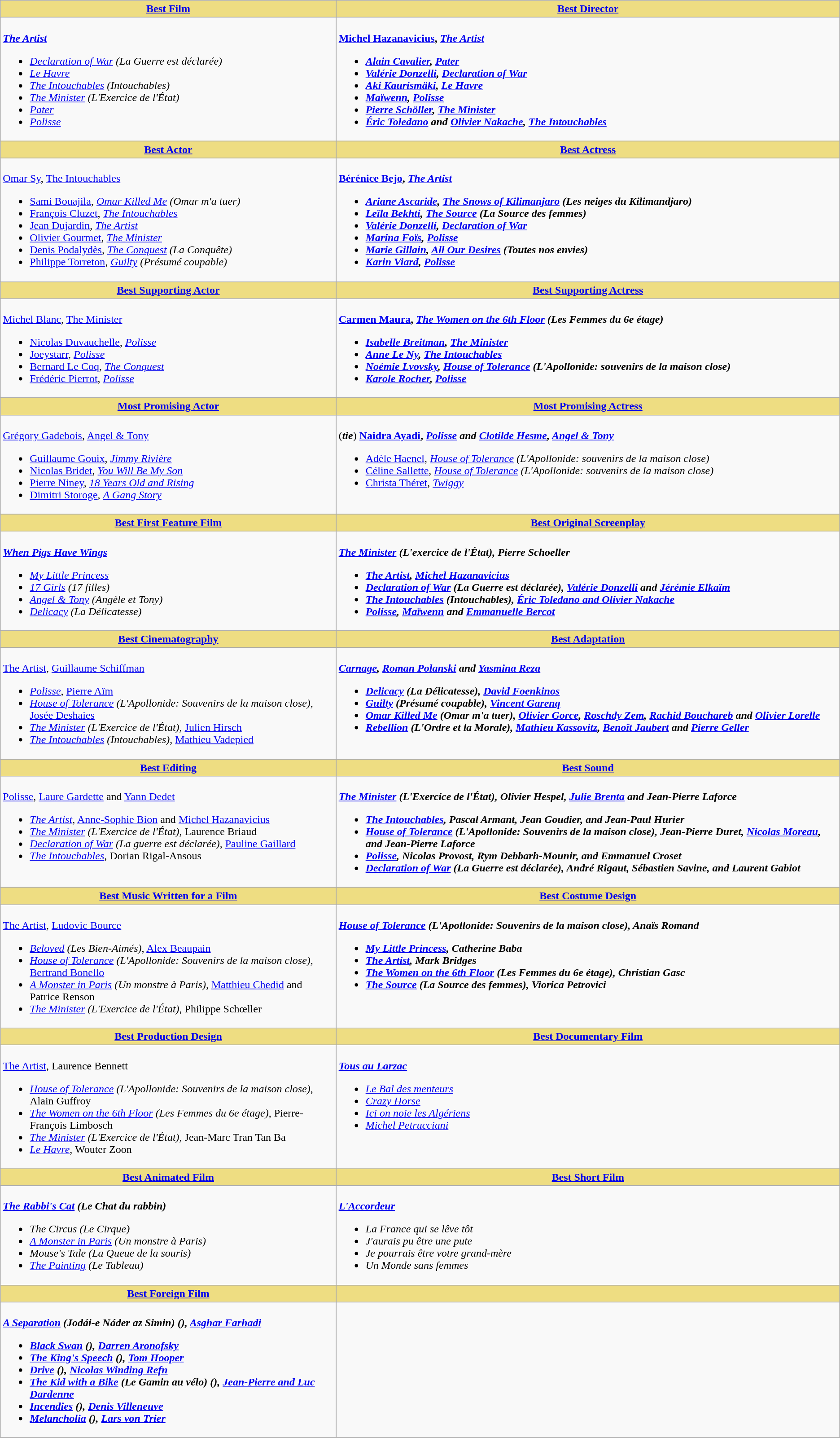<table class=wikitable style="width=150%">
<tr>
<th style="background:#EEDD82;" ! style="width="50%"><a href='#'>Best Film</a></th>
<th style="background:#EEDD82;" ! style="width="50%"><a href='#'>Best Director</a></th>
</tr>
<tr>
<td valign="top"><br><strong><em><a href='#'>The Artist</a></em></strong><ul><li><em><a href='#'>Declaration of War</a> (La Guerre est déclarée)</em></li><li><em><a href='#'>Le Havre</a></em></li><li><em><a href='#'>The Intouchables</a> (Intouchables)</em></li><li><em><a href='#'>The Minister</a> (L'Exercice de l'État)</em></li><li><em><a href='#'>Pater</a></em></li><li><em><a href='#'>Polisse</a></em></li></ul></td>
<td valign="top"><br><strong><a href='#'>Michel Hazanavicius</a>, <em><a href='#'>The Artist</a><strong><em><ul><li><a href='#'>Alain Cavalier</a>, </em><a href='#'>Pater</a><em></li><li><a href='#'>Valérie Donzelli</a>, </em><a href='#'>Declaration of War</a><em></li><li><a href='#'>Aki Kaurismäki</a>, </em><a href='#'>Le Havre</a><em></li><li><a href='#'>Maïwenn</a>, </em><a href='#'>Polisse</a><em></li><li><a href='#'>Pierre Schöller</a>, </em><a href='#'>The Minister</a><em></li><li><a href='#'>Éric Toledano</a> and <a href='#'>Olivier Nakache</a>, </em><a href='#'>The Intouchables</a><em></li></ul></td>
</tr>
<tr>
<th style="background:#EEDD82;" ! style="width="50%"><a href='#'>Best Actor</a></th>
<th style="background:#EEDD82;" ! style="width="50%"><a href='#'>Best Actress</a></th>
</tr>
<tr>
<td valign="top"><br></strong><a href='#'>Omar Sy</a>, </em><a href='#'>The Intouchables</a></em></strong><ul><li><a href='#'>Sami Bouajila</a>, <em><a href='#'>Omar Killed Me</a> (Omar m'a tuer)</em></li><li><a href='#'>François Cluzet</a>, <em><a href='#'>The Intouchables</a></em></li><li><a href='#'>Jean Dujardin</a>, <em><a href='#'>The Artist</a></em></li><li><a href='#'>Olivier Gourmet</a>, <em><a href='#'>The Minister</a></em></li><li><a href='#'>Denis Podalydès</a>, <em><a href='#'>The Conquest</a> (La Conquête)</em></li><li><a href='#'>Philippe Torreton</a>, <em><a href='#'>Guilty</a> (Présumé coupable)</em></li></ul></td>
<td valign="top"><br><strong><a href='#'>Bérénice Bejo</a>, <em><a href='#'>The Artist</a><strong><em><ul><li><a href='#'>Ariane Ascaride</a>, </em><a href='#'>The Snows of Kilimanjaro</a> (Les neiges du Kilimandjaro)<em></li><li><a href='#'>Leïla Bekhti</a>, </em><a href='#'>The Source</a> (La Source des femmes)<em></li><li><a href='#'>Valérie Donzelli</a>, </em><a href='#'>Declaration of War</a><em></li><li><a href='#'>Marina Foïs</a>, </em><a href='#'>Polisse</a><em></li><li><a href='#'>Marie Gillain</a>, </em><a href='#'>All Our Desires</a> (Toutes nos envies)<em></li><li><a href='#'>Karin Viard</a>, </em><a href='#'>Polisse</a><em></li></ul></td>
</tr>
<tr>
<th style="background:#EEDD82;" ! style="width="50%"><a href='#'>Best Supporting Actor</a></th>
<th style="background:#EEDD82;" ! style="width="50%"><a href='#'>Best Supporting Actress</a></th>
</tr>
<tr>
<td valign="top"><br></strong><a href='#'>Michel Blanc</a>, </em><a href='#'>The Minister</a></em></strong><ul><li><a href='#'>Nicolas Duvauchelle</a>, <em><a href='#'>Polisse</a></em></li><li><a href='#'>Joeystarr</a>, <em><a href='#'>Polisse</a></em></li><li><a href='#'>Bernard Le Coq</a>, <em><a href='#'>The Conquest</a></em></li><li><a href='#'>Frédéric Pierrot</a>, <em><a href='#'>Polisse</a></em></li></ul></td>
<td valign="top"><br><strong><a href='#'>Carmen Maura</a>, <em><a href='#'>The Women on the 6th Floor</a> (Les Femmes du 6e étage)<strong><em><ul><li><a href='#'>Isabelle Breitman</a>, </em><a href='#'>The Minister</a><em></li><li><a href='#'>Anne Le Ny</a>, </em><a href='#'>The Intouchables</a><em></li><li><a href='#'>Noémie Lvovsky</a>, </em><a href='#'>House of Tolerance</a> (L'Apollonide: souvenirs de la maison close)<em></li><li><a href='#'>Karole Rocher</a>, </em><a href='#'>Polisse</a><em></li></ul></td>
</tr>
<tr>
<th style="background:#EEDD82;" ! style="width="50%"><a href='#'>Most Promising Actor</a></th>
<th style="background:#EEDD82;" ! style="width="50%"><a href='#'>Most Promising Actress</a></th>
</tr>
<tr>
<td valign="top"><br></strong><a href='#'>Grégory Gadebois</a>, </em><a href='#'>Angel & Tony</a></em></strong><ul><li><a href='#'>Guillaume Gouix</a>, <em><a href='#'>Jimmy Rivière</a></em></li><li><a href='#'>Nicolas Bridet</a>, <em><a href='#'>You Will Be My Son</a></em></li><li><a href='#'>Pierre Niney</a>, <em><a href='#'>18 Years Old and Rising</a></em></li><li><a href='#'>Dimitri Storoge</a>, <em><a href='#'>A Gang Story</a></em></li></ul></td>
<td valign="top"><br>(<strong><em>tie</em></strong>) <strong><a href='#'>Naidra Ayadi</a>, <em><a href='#'>Polisse</a><strong><em> and  </strong><a href='#'>Clotilde Hesme</a>, </em><a href='#'>Angel & Tony</a></em></strong><ul><li><a href='#'>Adèle Haenel</a>,  <em><a href='#'>House of Tolerance</a> (L'Apollonide: souvenirs de la maison close)</em></li><li><a href='#'>Céline Sallette</a>, <em><a href='#'>House of Tolerance</a> (L'Apollonide: souvenirs de la maison close)</em></li><li><a href='#'>Christa Théret</a>, <em><a href='#'>Twiggy</a></em></li></ul></td>
</tr>
<tr>
<th style="background:#EEDD82;" ! style="width="50%"><a href='#'>Best First Feature Film</a></th>
<th style="background:#EEDD82;" ! style="width="50%"><a href='#'>Best Original Screenplay</a></th>
</tr>
<tr>
<td valign="top"><br><strong><em><a href='#'>When Pigs Have Wings</a></em></strong><ul><li><em><a href='#'>My Little Princess</a></em></li><li><em><a href='#'>17 Girls</a> (17 filles)</em></li><li><em><a href='#'>Angel & Tony</a> (Angèle et Tony)</em></li><li><em><a href='#'>Delicacy</a> (La Délicatesse)</em></li></ul></td>
<td valign="top"><br><strong><em><a href='#'>The Minister</a> (L'exercice de l'État)<em>, Pierre Schoeller<strong><ul><li></em><a href='#'>The Artist</a><em>, <a href='#'>Michel Hazanavicius</a></li><li></em><a href='#'>Declaration of War</a> (La Guerre est déclarée)<em>, <a href='#'>Valérie Donzelli</a> and <a href='#'>Jérémie Elkaïm</a></li><li></em><a href='#'>The Intouchables</a> (Intouchables)<em>, <a href='#'>Éric Toledano and Olivier Nakache</a></li><li></em><a href='#'>Polisse</a><em>, <a href='#'>Maïwenn</a> and <a href='#'>Emmanuelle Bercot</a></li></ul></td>
</tr>
<tr>
<th style="background:#EEDD82;" ! style="width="50%"><a href='#'>Best Cinematography</a></th>
<th style="background:#EEDD82;" ! style="width="50%"><a href='#'>Best Adaptation</a></th>
</tr>
<tr>
<td valign="top"><br></em></strong><a href='#'>The Artist</a></em>, <a href='#'>Guillaume Schiffman</a></strong><ul><li><em><a href='#'>Polisse</a></em>, <a href='#'>Pierre Aïm</a></li><li><em><a href='#'>House of Tolerance</a> (L'Apollonide: Souvenirs de la maison close)</em>, <a href='#'>Josée Deshaies</a></li><li><em><a href='#'>The Minister</a> (L'Exercice de l'État)</em>, <a href='#'>Julien Hirsch</a></li><li><em><a href='#'>The Intouchables</a> (Intouchables)</em>, <a href='#'>Mathieu Vadepied</a></li></ul></td>
<td valign="top"><br><strong><em><a href='#'>Carnage</a><em>, <a href='#'>Roman Polanski</a> and <a href='#'>Yasmina Reza</a><strong><ul><li></em><a href='#'>Delicacy</a> (La Délicatesse)<em>, <a href='#'>David Foenkinos</a></li><li></em><a href='#'>Guilty</a> (Présumé coupable)<em>, <a href='#'>Vincent Garenq</a></li><li></em><a href='#'>Omar Killed Me</a> (Omar m'a tuer)<em>, <a href='#'>Olivier Gorce</a>, <a href='#'>Roschdy Zem</a>, <a href='#'>Rachid Bouchareb</a> and <a href='#'>Olivier Lorelle</a></li><li></em><a href='#'>Rebellion</a> (L'Ordre et la Morale)<em>, <a href='#'>Mathieu Kassovitz</a>, <a href='#'>Benoît Jaubert</a> and <a href='#'>Pierre Geller</a></li></ul></td>
</tr>
<tr>
<th style="background:#EEDD82;" ! style="width="50%"><a href='#'>Best Editing</a></th>
<th style="background:#EEDD82;" ! style="width="50%"><a href='#'>Best Sound</a></th>
</tr>
<tr>
<td valign="top"><br></em></strong><a href='#'>Polisse</a></em>, <a href='#'>Laure Gardette</a> and <a href='#'>Yann Dedet</a></strong><ul><li><em><a href='#'>The Artist</a></em>, <a href='#'>Anne-Sophie Bion</a> and <a href='#'>Michel Hazanavicius</a></li><li><em><a href='#'>The Minister</a> (L'Exercice de l'État)</em>, Laurence Briaud</li><li><em><a href='#'>Declaration of War</a> (La guerre est déclarée)</em>, <a href='#'>Pauline Gaillard</a></li><li><em><a href='#'>The Intouchables</a></em>, Dorian Rigal-Ansous</li></ul></td>
<td valign="top"><br><strong><em><a href='#'>The Minister</a> (L'Exercice de l'État)<em>, Olivier Hespel, <a href='#'>Julie Brenta</a> and Jean-Pierre Laforce<strong><ul><li></em><a href='#'>The Intouchables</a><em>, Pascal Armant, Jean Goudier, and Jean-Paul Hurier</li><li></em><a href='#'>House of Tolerance</a> (L'Apollonide: Souvenirs de la maison close)<em>, Jean-Pierre Duret, <a href='#'>Nicolas Moreau</a>, and Jean-Pierre Laforce</li><li></em><a href='#'>Polisse</a><em>, Nicolas Provost, Rym Debbarh-Mounir, and Emmanuel Croset</li><li></em><a href='#'>Declaration of War</a> (La Guerre est déclarée)<em>, André Rigaut, Sébastien Savine, and Laurent Gabiot</li></ul></td>
</tr>
<tr>
<th style="background:#EEDD82;" ! style="width="50%"><a href='#'>Best Music Written for a Film</a></th>
<th style="background:#EEDD82;" ! style="width="50%"><a href='#'>Best Costume Design</a></th>
</tr>
<tr>
<td valign="top"><br></em></strong><a href='#'>The Artist</a></em>, <a href='#'>Ludovic Bource</a></strong><ul><li><em><a href='#'>Beloved</a> (Les Bien-Aimés)</em>, <a href='#'>Alex Beaupain</a></li><li><em><a href='#'>House of Tolerance</a> (L'Apollonide: Souvenirs de la maison close)</em>, <a href='#'>Bertrand Bonello</a></li><li><em><a href='#'>A Monster in Paris</a> (Un monstre à Paris)</em>, <a href='#'>Matthieu Chedid</a> and Patrice Renson</li><li><em><a href='#'>The Minister</a> (L'Exercice de l'État)</em>, Philippe Schœller</li></ul></td>
<td valign="top"><br><strong><em><a href='#'>House of Tolerance</a> (L'Apollonide: Souvenirs de la maison close)<em>, Anaïs Romand<strong><ul><li></em><a href='#'>My Little Princess</a><em>, Catherine Baba</li><li></em><a href='#'>The Artist</a><em>, Mark Bridges</li><li></em><a href='#'>The Women on the 6th Floor</a> (Les Femmes du 6e étage)<em>, Christian Gasc</li><li></em><a href='#'>The Source</a> (La Source des femmes)<em>, Viorica Petrovici</li></ul></td>
</tr>
<tr>
<th style="background:#EEDD82;" ! style="width="50%"><a href='#'>Best Production Design</a></th>
<th style="background:#EEDD82;" ! style="width="50%"><a href='#'>Best Documentary Film</a></th>
</tr>
<tr>
<td valign="top"><br></em></strong><a href='#'>The Artist</a></em>, Laurence Bennett</strong><ul><li><em><a href='#'>House of Tolerance</a> (L'Apollonide: Souvenirs de la maison close)</em>, Alain Guffroy</li><li><em><a href='#'>The Women on the 6th Floor</a> (Les Femmes du 6e étage)</em>, Pierre-François Limbosch</li><li><em><a href='#'>The Minister</a> (L'Exercice de l'État)</em>, Jean-Marc Tran Tan Ba</li><li><em><a href='#'>Le Havre</a></em>, Wouter Zoon</li></ul></td>
<td valign="top"><br><strong><em><a href='#'>Tous au Larzac</a></em></strong><ul><li><em><a href='#'>Le Bal des menteurs</a></em></li><li><em><a href='#'>Crazy Horse</a></em></li><li><em><a href='#'>Ici on noie les Algériens</a></em></li><li><em><a href='#'>Michel Petrucciani</a></em></li></ul></td>
</tr>
<tr>
<th style="background:#EEDD82;" ! style="width="50%"><a href='#'>Best Animated Film</a></th>
<th style="background:#EEDD82;" ! style="width="50%"><a href='#'>Best Short Film</a></th>
</tr>
<tr>
<td valign="top"><br><strong><em><a href='#'>The Rabbi's Cat</a> (Le Chat du rabbin)</em></strong><ul><li><em>The Circus (Le Cirque)</em></li><li><em><a href='#'>A Monster in Paris</a> (Un monstre à Paris)</em></li><li><em>Mouse's Tale (La Queue de la souris)</em></li><li><em><a href='#'>The Painting</a> (Le Tableau)</em></li></ul></td>
<td valign="top"><br><strong><em><a href='#'>L'Accordeur</a></em></strong><ul><li><em>La France qui se lêve tôt</em></li><li><em>J'aurais pu être une pute</em></li><li><em>Je pourrais être votre grand-mère</em></li><li><em>Un Monde sans femmes</em></li></ul></td>
</tr>
<tr>
<th style="background:#EEDD82;" ! style="width="50%"><a href='#'>Best Foreign Film</a></th>
<th style="background:#EEDD82;" ! style="width="50%"></th>
</tr>
<tr>
<td valign="top"><br><strong><em><a href='#'>A Separation</a> (Jodái-e Náder az Simin)<em> (), <a href='#'>Asghar Farhadi</a><strong><ul><li></em><a href='#'>Black Swan</a><em> (), <a href='#'>Darren Aronofsky</a></li><li></em><a href='#'>The King's Speech</a><em> (), <a href='#'>Tom Hooper</a></li><li></em><a href='#'>Drive</a><em> (), <a href='#'>Nicolas Winding Refn</a></li><li></em><a href='#'>The Kid with a Bike</a> (Le Gamin au vélo)<em> (), <a href='#'>Jean-Pierre and Luc Dardenne</a></li><li></em><a href='#'>Incendies</a><em> (), <a href='#'>Denis Villeneuve</a></li><li></em><a href='#'>Melancholia</a><em> (), <a href='#'>Lars von Trier</a></li></ul></td>
</tr>
</table>
